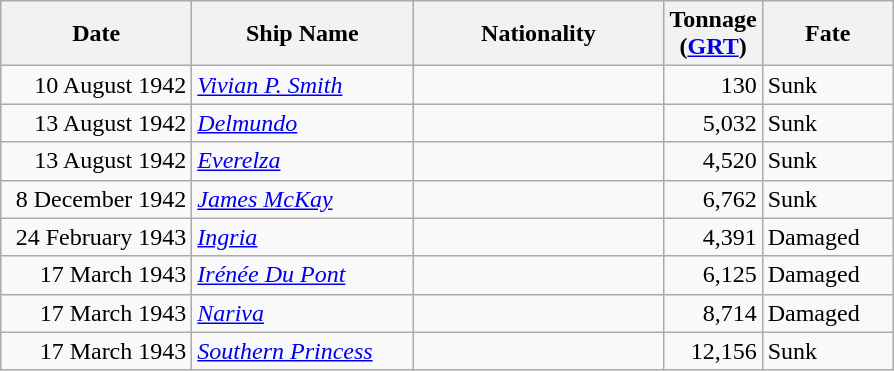<table class="wikitable sortable">
<tr>
<th width="120px">Date</th>
<th width="140px">Ship Name</th>
<th width="160px">Nationality</th>
<th width="25px">Tonnage<br>(<a href='#'>GRT</a>)</th>
<th width="80px">Fate</th>
</tr>
<tr>
<td align="right">10 August 1942</td>
<td align="left"><a href='#'><em>Vivian P. Smith</em></a></td>
<td align="left"></td>
<td align="right">130</td>
<td align="left">Sunk</td>
</tr>
<tr>
<td align="right">13 August 1942</td>
<td align="left"><a href='#'><em>Delmundo</em></a></td>
<td align="left"></td>
<td align="right">5,032</td>
<td align="left">Sunk</td>
</tr>
<tr>
<td align="right">13 August 1942</td>
<td align="left"><a href='#'><em>Everelza</em></a></td>
<td align="left"></td>
<td align="right">4,520</td>
<td align="left">Sunk</td>
</tr>
<tr>
<td align="right">8 December 1942</td>
<td align="left"><a href='#'><em>James McKay</em></a></td>
<td align="left"></td>
<td align="right">6,762</td>
<td align="left">Sunk</td>
</tr>
<tr>
<td align="right">24 February 1943</td>
<td align="left"><a href='#'><em>Ingria</em></a></td>
<td align="left"></td>
<td align="right">4,391</td>
<td align="left">Damaged</td>
</tr>
<tr>
<td align="right">17 March 1943</td>
<td align="left"><a href='#'><em>Irénée Du Pont</em></a></td>
<td align="left"></td>
<td align="right">6,125</td>
<td align="left">Damaged</td>
</tr>
<tr>
<td align="right">17 March 1943</td>
<td align="left"><a href='#'><em>Nariva</em></a></td>
<td align="left"></td>
<td align="right">8,714</td>
<td align="left">Damaged</td>
</tr>
<tr>
<td align="right">17 March 1943</td>
<td align="left"><a href='#'><em>Southern Princess</em></a></td>
<td align="left"></td>
<td align="right">12,156</td>
<td align="left">Sunk</td>
</tr>
</table>
